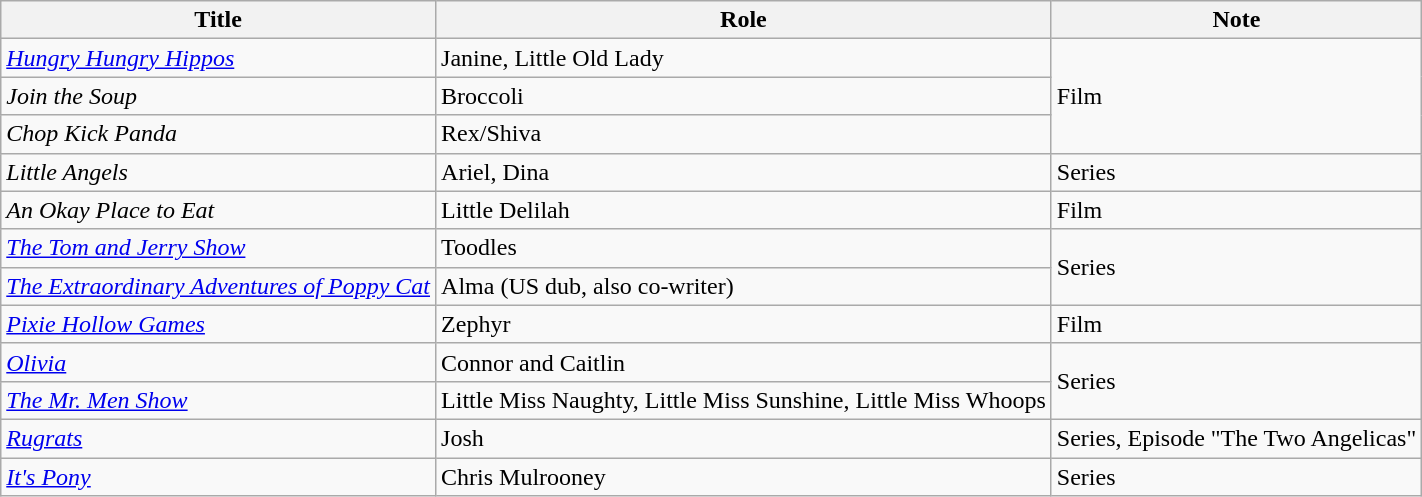<table class="wikitable">
<tr>
<th>Title</th>
<th>Role</th>
<th>Note</th>
</tr>
<tr>
<td><em><a href='#'>Hungry Hungry Hippos</a></em></td>
<td>Janine, Little Old Lady</td>
<td rowspan="3">Film</td>
</tr>
<tr>
<td><em>Join the Soup</em></td>
<td>Broccoli</td>
</tr>
<tr>
<td><em>Chop Kick Panda</em></td>
<td>Rex/Shiva</td>
</tr>
<tr>
<td><em>Little Angels</em></td>
<td>Ariel, Dina</td>
<td>Series</td>
</tr>
<tr>
<td><em>An Okay Place to Eat</em></td>
<td>Little Delilah</td>
<td>Film</td>
</tr>
<tr>
<td><em><a href='#'>The Tom and Jerry Show</a></em></td>
<td>Toodles</td>
<td rowspan="2">Series</td>
</tr>
<tr>
<td><em><a href='#'>The Extraordinary Adventures of Poppy Cat</a></em></td>
<td>Alma (US dub, also co-writer)</td>
</tr>
<tr>
<td><em><a href='#'>Pixie Hollow Games</a></em></td>
<td>Zephyr</td>
<td>Film</td>
</tr>
<tr>
<td><em><a href='#'>Olivia</a></em></td>
<td>Connor and Caitlin</td>
<td rowspan="2">Series</td>
</tr>
<tr>
<td><em><a href='#'>The Mr. Men Show</a></em></td>
<td>Little Miss Naughty, Little Miss Sunshine, Little Miss Whoops</td>
</tr>
<tr>
<td><em><a href='#'>Rugrats</a></em></td>
<td>Josh</td>
<td>Series, Episode "The Two Angelicas"</td>
</tr>
<tr>
<td><em><a href='#'>It's Pony</a></em></td>
<td>Chris Mulrooney</td>
<td>Series</td>
</tr>
</table>
